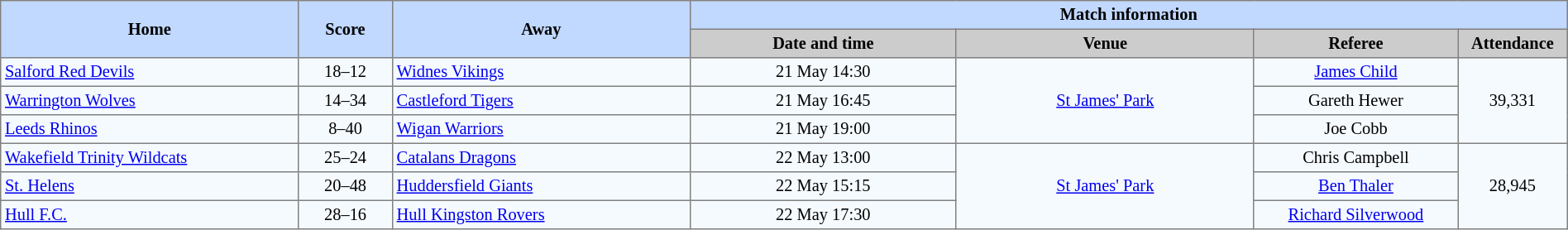<table border=1 style="border-collapse:collapse; font-size:85%; text-align:center;" cellpadding=3 cellspacing=0 width=100%>
<tr bgcolor=#C1D8FF>
<th rowspan=2 width=19%>Home</th>
<th rowspan=2 width=6%>Score</th>
<th rowspan=2 width=19%>Away</th>
<th colspan=6>Match information</th>
</tr>
<tr bgcolor=#CCCCCC>
<th width=17%>Date and time</th>
<th width=19%>Venue</th>
<th width=13%>Referee</th>
<th width=7%>Attendance</th>
</tr>
<tr bgcolor=#F5FAFF>
<td align=left> <a href='#'>Salford Red Devils</a></td>
<td>18–12</td>
<td align=left> <a href='#'>Widnes Vikings</a></td>
<td>21 May 14:30</td>
<td rowspan=3><a href='#'>St James' Park</a></td>
<td><a href='#'>James Child</a></td>
<td rowspan=3>39,331</td>
</tr>
<tr bgcolor=#F5FAFF>
<td align=left> <a href='#'>Warrington Wolves</a></td>
<td>14–34</td>
<td align=left> <a href='#'>Castleford Tigers</a></td>
<td>21 May 16:45</td>
<td>Gareth Hewer</td>
</tr>
<tr bgcolor=#F5FAFF>
<td align=left> <a href='#'>Leeds Rhinos</a></td>
<td>8–40</td>
<td align=left> <a href='#'>Wigan Warriors</a></td>
<td>21 May 19:00</td>
<td>Joe Cobb</td>
</tr>
<tr bgcolor=#F5FAFF>
<td align=left> <a href='#'>Wakefield Trinity Wildcats</a></td>
<td>25–24</td>
<td align=left> <a href='#'>Catalans Dragons</a></td>
<td>22 May 13:00</td>
<td rowspan=3><a href='#'>St James' Park</a></td>
<td>Chris Campbell</td>
<td rowspan=3>28,945</td>
</tr>
<tr bgcolor=#F5FAFF>
<td align=left> <a href='#'>St. Helens</a></td>
<td>20–48</td>
<td align=left> <a href='#'>Huddersfield Giants</a></td>
<td>22 May 15:15</td>
<td><a href='#'>Ben Thaler</a></td>
</tr>
<tr bgcolor=#F5FAFF>
<td align=left> <a href='#'>Hull F.C.</a></td>
<td>28–16</td>
<td align=left> <a href='#'>Hull Kingston Rovers</a></td>
<td>22 May 17:30</td>
<td><a href='#'>Richard Silverwood</a></td>
</tr>
</table>
